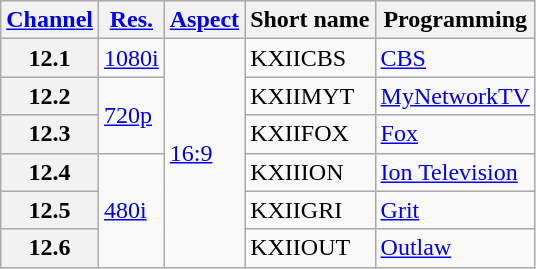<table class="wikitable">
<tr>
<th><a href='#'>Channel</a></th>
<th><a href='#'>Res.</a></th>
<th><a href='#'>Aspect</a></th>
<th>Short name</th>
<th>Programming</th>
</tr>
<tr>
<th scope = "row">12.1</th>
<td><a href='#'>1080i</a></td>
<td rowspan="6"><a href='#'>16:9</a></td>
<td>KXIICBS</td>
<td><a href='#'>CBS</a></td>
</tr>
<tr>
<th scope = "row">12.2</th>
<td rowspan="2"><a href='#'>720p</a></td>
<td>KXIIMYT</td>
<td><a href='#'>MyNetworkTV</a></td>
</tr>
<tr>
<th scope = "row">12.3</th>
<td>KXIIFOX</td>
<td><a href='#'>Fox</a></td>
</tr>
<tr>
<th scope = "row">12.4</th>
<td rowspan="3"><a href='#'>480i</a></td>
<td>KXIIION</td>
<td><a href='#'>Ion Television</a></td>
</tr>
<tr>
<th scope = "row">12.5</th>
<td>KXIIGRI</td>
<td><a href='#'>Grit</a></td>
</tr>
<tr>
<th scope = "row">12.6</th>
<td>KXIIOUT</td>
<td><a href='#'>Outlaw</a></td>
</tr>
</table>
